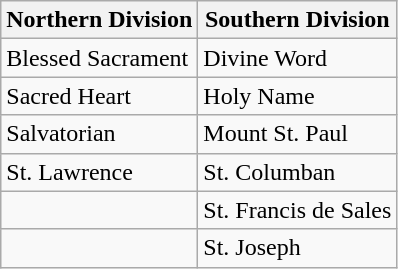<table class="wikitable">
<tr>
<th>Northern Division</th>
<th>Southern Division</th>
</tr>
<tr>
<td>Blessed Sacrament</td>
<td>Divine Word</td>
</tr>
<tr>
<td>Sacred Heart</td>
<td>Holy Name</td>
</tr>
<tr>
<td>Salvatorian</td>
<td>Mount St. Paul</td>
</tr>
<tr>
<td>St. Lawrence</td>
<td>St. Columban</td>
</tr>
<tr>
<td></td>
<td>St. Francis de Sales</td>
</tr>
<tr>
<td></td>
<td>St. Joseph</td>
</tr>
</table>
